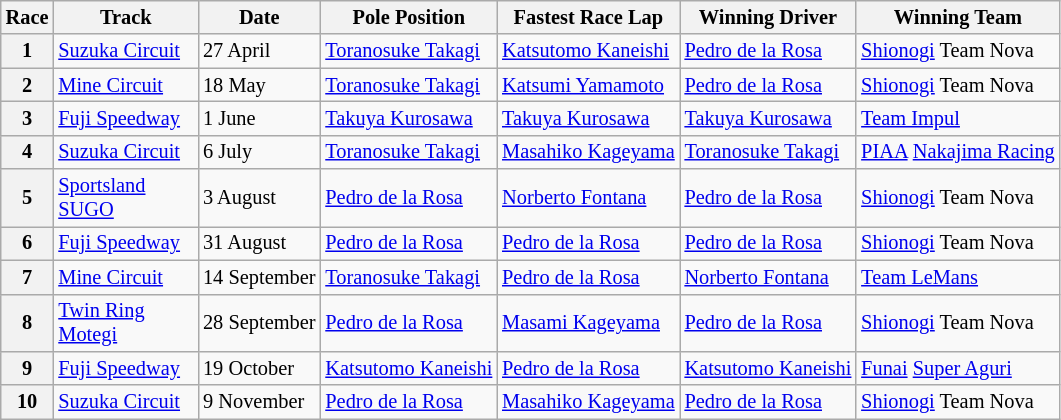<table class="wikitable" style="font-size:85%">
<tr>
<th>Race</th>
<th>Track</th>
<th>Date</th>
<th>Pole Position</th>
<th>Fastest Race Lap</th>
<th>Winning Driver</th>
<th>Winning Team</th>
</tr>
<tr>
<th>1</th>
<td align="left" width="90"><a href='#'>Suzuka Circuit</a></td>
<td align="left">27 April</td>
<td align="left"> <a href='#'>Toranosuke Takagi</a></td>
<td align="left"> <a href='#'>Katsutomo Kaneishi</a></td>
<td align="left"> <a href='#'>Pedro de la Rosa</a></td>
<td><a href='#'>Shionogi</a> Team Nova</td>
</tr>
<tr>
<th>2</th>
<td align="left"><a href='#'>Mine Circuit</a></td>
<td align="left">18 May</td>
<td align="left"> <a href='#'>Toranosuke Takagi</a></td>
<td align="left"> <a href='#'>Katsumi Yamamoto</a></td>
<td align="left"> <a href='#'>Pedro de la Rosa</a></td>
<td><a href='#'>Shionogi</a> Team Nova</td>
</tr>
<tr>
<th>3</th>
<td align="left"><a href='#'>Fuji Speedway</a></td>
<td align="left">1 June</td>
<td align="left"> <a href='#'>Takuya Kurosawa</a></td>
<td align="left"> <a href='#'>Takuya Kurosawa</a></td>
<td align="left"> <a href='#'>Takuya Kurosawa</a></td>
<td><a href='#'>Team Impul</a></td>
</tr>
<tr>
<th>4</th>
<td align="left"><a href='#'>Suzuka Circuit</a></td>
<td align="left">6 July</td>
<td align="left"> <a href='#'>Toranosuke Takagi</a></td>
<td align="left"> <a href='#'>Masahiko Kageyama</a></td>
<td align="left"> <a href='#'>Toranosuke Takagi</a></td>
<td><a href='#'>PIAA</a> <a href='#'>Nakajima Racing</a></td>
</tr>
<tr>
<th>5</th>
<td align="left"><a href='#'>Sportsland SUGO</a></td>
<td align="left">3 August</td>
<td align="left"> <a href='#'>Pedro de la Rosa</a></td>
<td align="left"> <a href='#'>Norberto Fontana</a></td>
<td align="left"> <a href='#'>Pedro de la Rosa</a></td>
<td><a href='#'>Shionogi</a> Team Nova</td>
</tr>
<tr>
<th>6</th>
<td align="left"><a href='#'>Fuji Speedway</a></td>
<td align="left">31 August</td>
<td align="left"> <a href='#'>Pedro de la Rosa</a></td>
<td align="left"> <a href='#'>Pedro de la Rosa</a></td>
<td align="left"> <a href='#'>Pedro de la Rosa</a></td>
<td><a href='#'>Shionogi</a> Team Nova</td>
</tr>
<tr>
<th>7</th>
<td align="left"><a href='#'>Mine Circuit</a></td>
<td align="left">14 September</td>
<td align="left"> <a href='#'>Toranosuke Takagi</a></td>
<td align="left"> <a href='#'>Pedro de la Rosa</a></td>
<td> <a href='#'>Norberto Fontana</a></td>
<td><a href='#'>Team LeMans</a></td>
</tr>
<tr>
<th>8</th>
<td align="left"><a href='#'>Twin Ring Motegi</a></td>
<td align="left">28 September</td>
<td align="left"> <a href='#'>Pedro de la Rosa</a></td>
<td align="left"> <a href='#'>Masami Kageyama</a></td>
<td align="left"> <a href='#'>Pedro de la Rosa</a></td>
<td><a href='#'>Shionogi</a> Team Nova</td>
</tr>
<tr>
<th>9</th>
<td align="left"><a href='#'>Fuji Speedway</a></td>
<td align="left">19 October</td>
<td align="left"> <a href='#'>Katsutomo Kaneishi</a></td>
<td align="left"> <a href='#'>Pedro de la Rosa</a></td>
<td align="left"> <a href='#'>Katsutomo Kaneishi</a></td>
<td><a href='#'>Funai</a> <a href='#'>Super Aguri</a></td>
</tr>
<tr>
<th>10</th>
<td align="left"><a href='#'>Suzuka Circuit</a></td>
<td align="left">9 November</td>
<td align="left"> <a href='#'>Pedro de la Rosa</a></td>
<td align="left"> <a href='#'>Masahiko Kageyama</a></td>
<td align="left"> <a href='#'>Pedro de la Rosa</a></td>
<td><a href='#'>Shionogi</a> Team Nova</td>
</tr>
</table>
